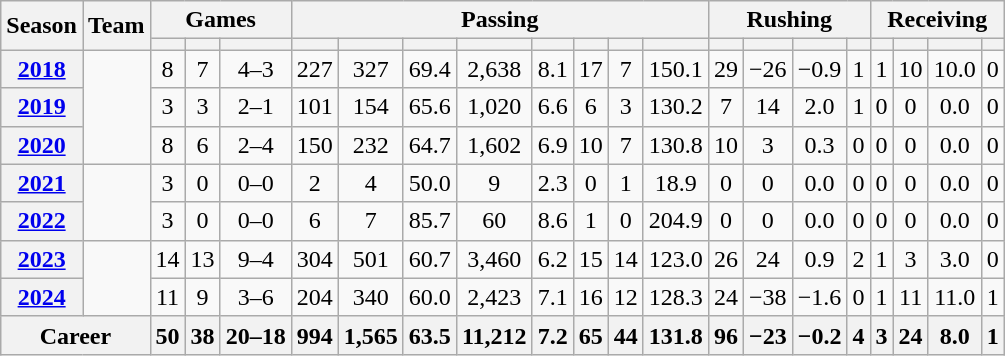<table class="wikitable" style="text-align:center;">
<tr>
<th rowspan="2">Season</th>
<th rowspan="2">Team</th>
<th colspan="3">Games</th>
<th colspan="8">Passing</th>
<th colspan="4">Rushing</th>
<th colspan="4">Receiving</th>
</tr>
<tr>
<th></th>
<th></th>
<th></th>
<th></th>
<th></th>
<th></th>
<th></th>
<th></th>
<th></th>
<th></th>
<th></th>
<th></th>
<th></th>
<th></th>
<th></th>
<th></th>
<th></th>
<th></th>
<th></th>
</tr>
<tr>
<th><a href='#'>2018</a></th>
<td rowspan="3" style=></td>
<td>8</td>
<td>7</td>
<td>4–3</td>
<td>227</td>
<td>327</td>
<td>69.4</td>
<td>2,638</td>
<td>8.1</td>
<td>17</td>
<td>7</td>
<td>150.1</td>
<td>29</td>
<td>−26</td>
<td>−0.9</td>
<td>1</td>
<td>1</td>
<td>10</td>
<td>10.0</td>
<td>0</td>
</tr>
<tr>
<th><a href='#'>2019</a></th>
<td>3</td>
<td>3</td>
<td>2–1</td>
<td>101</td>
<td>154</td>
<td>65.6</td>
<td>1,020</td>
<td>6.6</td>
<td>6</td>
<td>3</td>
<td>130.2</td>
<td>7</td>
<td>14</td>
<td>2.0</td>
<td>1</td>
<td>0</td>
<td>0</td>
<td>0.0</td>
<td>0</td>
</tr>
<tr>
<th><a href='#'>2020</a></th>
<td>8</td>
<td>6</td>
<td>2–4</td>
<td>150</td>
<td>232</td>
<td>64.7</td>
<td>1,602</td>
<td>6.9</td>
<td>10</td>
<td>7</td>
<td>130.8</td>
<td>10</td>
<td>3</td>
<td>0.3</td>
<td>0</td>
<td>0</td>
<td>0</td>
<td>0.0</td>
<td>0</td>
</tr>
<tr>
<th><a href='#'>2021</a></th>
<td rowspan="2" style=></td>
<td>3</td>
<td>0</td>
<td>0–0</td>
<td>2</td>
<td>4</td>
<td>50.0</td>
<td>9</td>
<td>2.3</td>
<td>0</td>
<td>1</td>
<td>18.9</td>
<td>0</td>
<td>0</td>
<td>0.0</td>
<td>0</td>
<td>0</td>
<td>0</td>
<td>0.0</td>
<td>0</td>
</tr>
<tr>
<th><a href='#'>2022</a></th>
<td>3</td>
<td>0</td>
<td>0–0</td>
<td>6</td>
<td>7</td>
<td>85.7</td>
<td>60</td>
<td>8.6</td>
<td>1</td>
<td>0</td>
<td>204.9</td>
<td>0</td>
<td>0</td>
<td>0.0</td>
<td>0</td>
<td>0</td>
<td>0</td>
<td>0.0</td>
<td>0</td>
</tr>
<tr>
<th><a href='#'>2023</a></th>
<td rowspan="2" style=></td>
<td>14</td>
<td>13</td>
<td>9–4</td>
<td>304</td>
<td>501</td>
<td>60.7</td>
<td>3,460</td>
<td>6.2</td>
<td>15</td>
<td>14</td>
<td>123.0</td>
<td>26</td>
<td>24</td>
<td>0.9</td>
<td>2</td>
<td>1</td>
<td>3</td>
<td>3.0</td>
<td>0</td>
</tr>
<tr>
<th><a href='#'>2024</a></th>
<td>11</td>
<td>9</td>
<td>3–6</td>
<td>204</td>
<td>340</td>
<td>60.0</td>
<td>2,423</td>
<td>7.1</td>
<td>16</td>
<td>12</td>
<td>128.3</td>
<td>24</td>
<td>−38</td>
<td>−1.6</td>
<td>0</td>
<td>1</td>
<td>11</td>
<td>11.0</td>
<td>1</td>
</tr>
<tr>
<th colspan="2">Career</th>
<th>50</th>
<th>38</th>
<th>20–18</th>
<th>994</th>
<th>1,565</th>
<th>63.5</th>
<th>11,212</th>
<th>7.2</th>
<th>65</th>
<th>44</th>
<th>131.8</th>
<th>96</th>
<th>−23</th>
<th>−0.2</th>
<th>4</th>
<th>3</th>
<th>24</th>
<th>8.0</th>
<th>1</th>
</tr>
</table>
